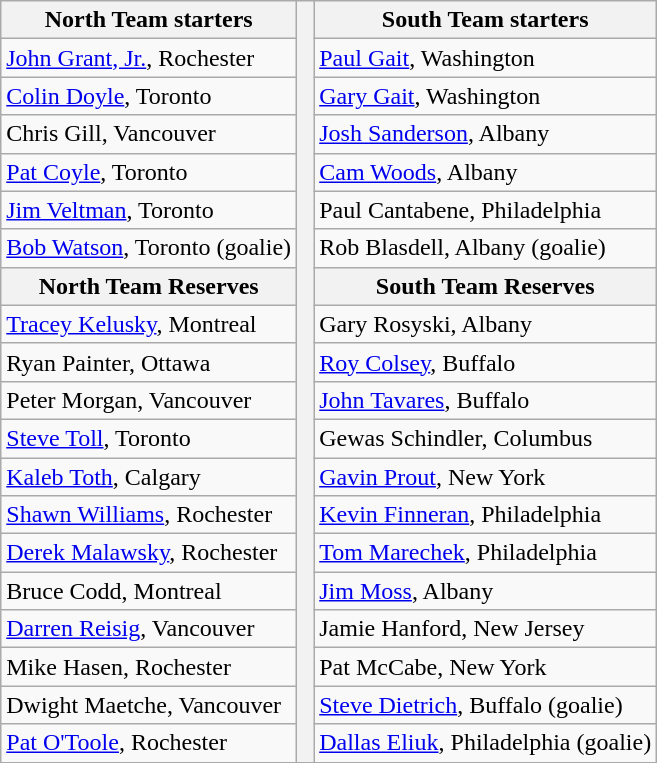<table class="wikitable">
<tr>
<th>North Team starters</th>
<th rowspan="20"> </th>
<th>South Team starters</th>
</tr>
<tr>
<td><a href='#'>John Grant, Jr.</a>, Rochester</td>
<td><a href='#'>Paul Gait</a>, Washington</td>
</tr>
<tr>
<td><a href='#'>Colin Doyle</a>, Toronto</td>
<td><a href='#'>Gary Gait</a>, Washington</td>
</tr>
<tr>
<td>Chris Gill, Vancouver</td>
<td><a href='#'>Josh Sanderson</a>, Albany</td>
</tr>
<tr>
<td><a href='#'>Pat Coyle</a>, Toronto</td>
<td><a href='#'>Cam Woods</a>, Albany</td>
</tr>
<tr>
<td><a href='#'>Jim Veltman</a>, Toronto</td>
<td>Paul Cantabene, Philadelphia</td>
</tr>
<tr>
<td><a href='#'>Bob Watson</a>, Toronto (goalie)</td>
<td>Rob Blasdell, Albany (goalie)</td>
</tr>
<tr>
<th>North Team Reserves</th>
<th>South Team Reserves</th>
</tr>
<tr>
<td><a href='#'>Tracey Kelusky</a>, Montreal</td>
<td>Gary Rosyski, Albany</td>
</tr>
<tr>
<td>Ryan Painter, Ottawa</td>
<td><a href='#'>Roy Colsey</a>, Buffalo</td>
</tr>
<tr>
<td>Peter Morgan, Vancouver</td>
<td><a href='#'>John Tavares</a>, Buffalo</td>
</tr>
<tr>
<td><a href='#'>Steve Toll</a>, Toronto</td>
<td>Gewas Schindler, Columbus</td>
</tr>
<tr>
<td><a href='#'>Kaleb Toth</a>, Calgary</td>
<td><a href='#'>Gavin Prout</a>, New York</td>
</tr>
<tr>
<td><a href='#'>Shawn Williams</a>, Rochester</td>
<td><a href='#'>Kevin Finneran</a>, Philadelphia</td>
</tr>
<tr>
<td><a href='#'>Derek Malawsky</a>, Rochester</td>
<td><a href='#'>Tom Marechek</a>, Philadelphia</td>
</tr>
<tr>
<td>Bruce Codd, Montreal</td>
<td><a href='#'>Jim Moss</a>, Albany</td>
</tr>
<tr>
<td><a href='#'>Darren Reisig</a>, Vancouver</td>
<td>Jamie Hanford, New Jersey</td>
</tr>
<tr>
<td>Mike Hasen, Rochester</td>
<td>Pat McCabe, New York</td>
</tr>
<tr>
<td>Dwight Maetche, Vancouver</td>
<td><a href='#'>Steve Dietrich</a>, Buffalo (goalie)</td>
</tr>
<tr>
<td><a href='#'>Pat O'Toole</a>, Rochester</td>
<td><a href='#'>Dallas Eliuk</a>, Philadelphia (goalie)</td>
</tr>
<tr>
</tr>
</table>
